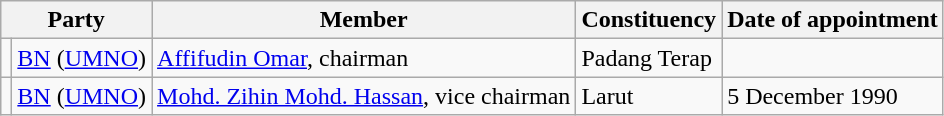<table class=wikitable>
<tr>
<th colspan=2>Party</th>
<th>Member</th>
<th>Constituency</th>
<th>Date of appointment</th>
</tr>
<tr>
<td></td>
<td><a href='#'>BN</a> (<a href='#'>UMNO</a>)</td>
<td><a href='#'>Affifudin Omar</a>, chairman</td>
<td>Padang Terap</td>
<td></td>
</tr>
<tr>
<td></td>
<td><a href='#'>BN</a> (<a href='#'>UMNO</a>)</td>
<td><a href='#'>Mohd. Zihin Mohd. Hassan</a>, vice chairman</td>
<td>Larut</td>
<td>5 December 1990</td>
</tr>
</table>
